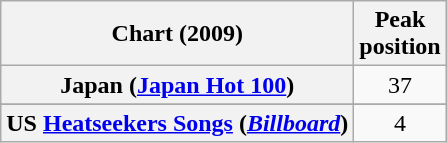<table class="wikitable sortable plainrowheaders" style="text-align:center">
<tr>
<th scope="col">Chart (2009)</th>
<th scope="col">Peak<br>position</th>
</tr>
<tr>
<th scope="row">Japan (<a href='#'>Japan Hot 100</a>)</th>
<td>37</td>
</tr>
<tr>
</tr>
<tr>
</tr>
<tr>
</tr>
<tr>
</tr>
<tr>
<th scope="row">US <a href='#'>Heatseekers Songs</a> (<a href='#'><em>Billboard</em></a>)</th>
<td>4</td>
</tr>
</table>
